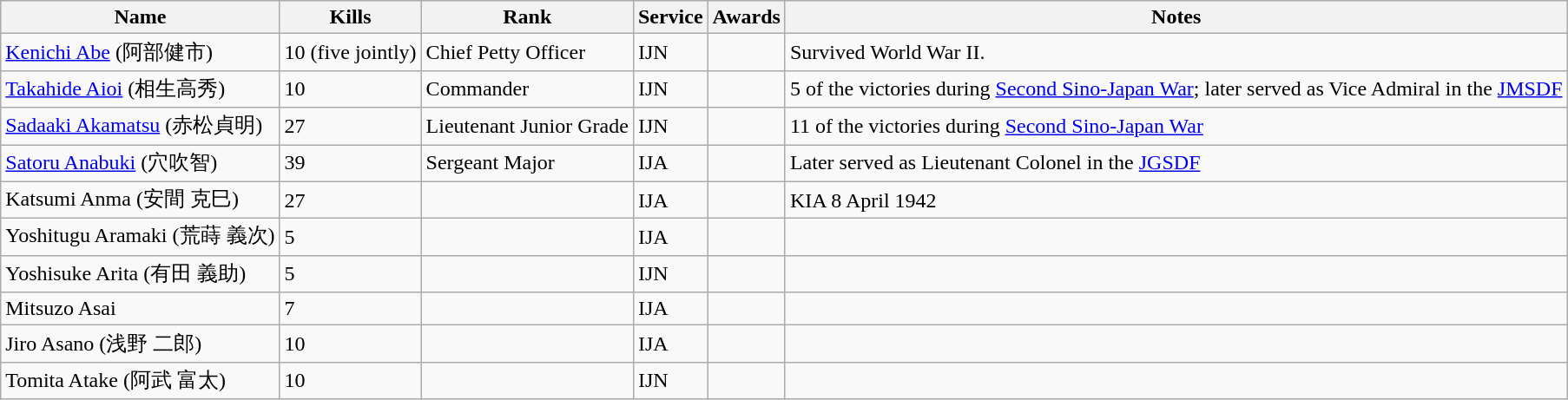<table class=wikitable>
<tr>
<th>Name</th>
<th>Kills</th>
<th>Rank</th>
<th>Service</th>
<th>Awards</th>
<th>Notes</th>
</tr>
<tr>
<td><a href='#'>Kenichi Abe</a> (阿部健市)</td>
<td>10 (five jointly)</td>
<td>Chief Petty Officer</td>
<td>IJN</td>
<td></td>
<td>Survived World War II.</td>
</tr>
<tr>
<td><a href='#'>Takahide Aioi</a> (相生高秀)</td>
<td>10</td>
<td>Commander</td>
<td>IJN</td>
<td></td>
<td>5 of the victories during <a href='#'>Second Sino-Japan War</a>; later served as Vice Admiral in the <a href='#'>JMSDF</a></td>
</tr>
<tr>
<td><a href='#'>Sadaaki Akamatsu</a> (赤松貞明)</td>
<td>27</td>
<td>Lieutenant Junior Grade</td>
<td>IJN</td>
<td></td>
<td>11 of the victories during <a href='#'>Second Sino-Japan War</a></td>
</tr>
<tr>
<td><a href='#'>Satoru Anabuki</a> (穴吹智)</td>
<td>39</td>
<td>Sergeant Major</td>
<td>IJA</td>
<td></td>
<td>Later served as Lieutenant Colonel in the <a href='#'>JGSDF</a></td>
</tr>
<tr>
<td>Katsumi Anma (安間 克巳)</td>
<td>27</td>
<td></td>
<td>IJA</td>
<td></td>
<td>KIA 8 April 1942</td>
</tr>
<tr>
<td>Yoshitugu Aramaki (荒蒔 義次)</td>
<td>5</td>
<td></td>
<td>IJA</td>
<td></td>
<td></td>
</tr>
<tr>
<td>Yoshisuke Arita (有田 義助)</td>
<td>5</td>
<td></td>
<td>IJN</td>
<td></td>
<td></td>
</tr>
<tr>
<td>Mitsuzo Asai</td>
<td>7</td>
<td></td>
<td>IJA</td>
<td></td>
<td></td>
</tr>
<tr>
<td>Jiro Asano (浅野 二郎)</td>
<td>10</td>
<td></td>
<td>IJA</td>
<td></td>
<td></td>
</tr>
<tr>
<td>Tomita Atake (阿武 富太)</td>
<td>10</td>
<td></td>
<td>IJN</td>
<td></td>
<td></td>
</tr>
</table>
